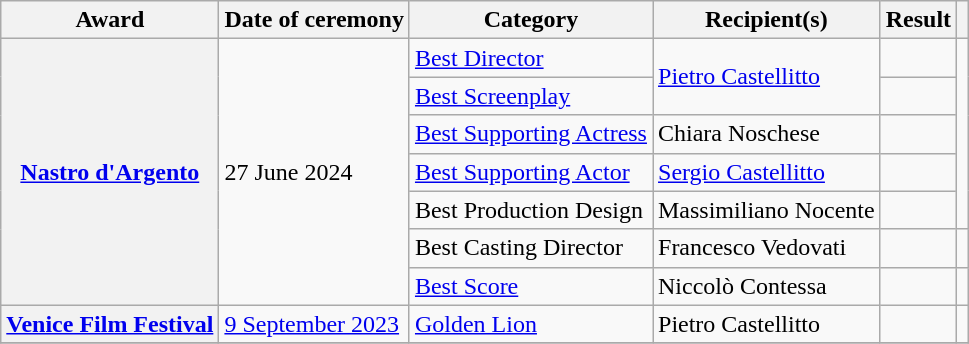<table class="wikitable sortable plainrowheaders">
<tr>
<th scope="col">Award</th>
<th scope="col">Date of ceremony</th>
<th scope="col">Category</th>
<th scope="col">Recipient(s)</th>
<th scope="col">Result</th>
<th scope="col" class="unsortable"></th>
</tr>
<tr>
<th scope="row" rowspan="7"><a href='#'>Nastro d'Argento</a></th>
<td rowspan="7">27 June 2024</td>
<td><a href='#'>Best Director</a></td>
<td rowspan="2"><a href='#'>Pietro Castellitto</a></td>
<td></td>
<td rowspan="5" align="center"></td>
</tr>
<tr>
<td><a href='#'>Best Screenplay</a></td>
<td></td>
</tr>
<tr>
<td><a href='#'>Best Supporting Actress</a></td>
<td>Chiara Noschese</td>
<td></td>
</tr>
<tr>
<td><a href='#'>Best Supporting Actor</a></td>
<td><a href='#'>Sergio Castellitto</a></td>
<td></td>
</tr>
<tr>
<td>Best Production Design</td>
<td>Massimiliano Nocente</td>
<td></td>
</tr>
<tr>
<td>Best Casting Director</td>
<td>Francesco Vedovati</td>
<td></td>
<td align="center"></td>
</tr>
<tr>
<td><a href='#'>Best Score</a></td>
<td>Niccolò Contessa</td>
<td></td>
<td align="center"></td>
</tr>
<tr>
<th scope="row"><a href='#'>Venice Film Festival</a></th>
<td><a href='#'>9 September 2023</a></td>
<td><a href='#'>Golden Lion</a></td>
<td>Pietro Castellitto</td>
<td></td>
<td align="center"></td>
</tr>
<tr>
</tr>
</table>
